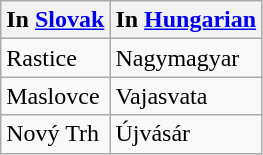<table class="wikitable collapsible sortable">
<tr>
<th>In <a href='#'>Slovak</a></th>
<th>In <a href='#'>Hungarian</a></th>
</tr>
<tr>
<td>Rastice</td>
<td>Nagymagyar</td>
</tr>
<tr>
<td>Maslovce</td>
<td>Vajasvata</td>
</tr>
<tr>
<td>Nový Trh</td>
<td>Újvásár</td>
</tr>
</table>
